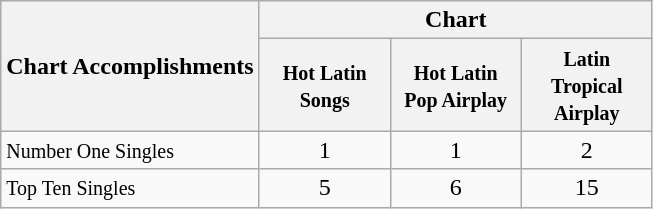<table class="wikitable">
<tr>
<th rowspan="2">Chart Accomplishments</th>
<th colspan="3">Chart</th>
</tr>
<tr>
<th width="80"><small>Hot Latin Songs</small></th>
<th width="80"><small>Hot Latin Pop Airplay</small></th>
<th width="80"><small>Latin Tropical Airplay</small></th>
</tr>
<tr>
<td><small>Number One Singles</small></td>
<td align="center">1</td>
<td align="center">1</td>
<td align="center">2</td>
</tr>
<tr>
<td><small>Top Ten Singles</small></td>
<td align="center">5</td>
<td align="center">6</td>
<td align="center">15</td>
</tr>
</table>
